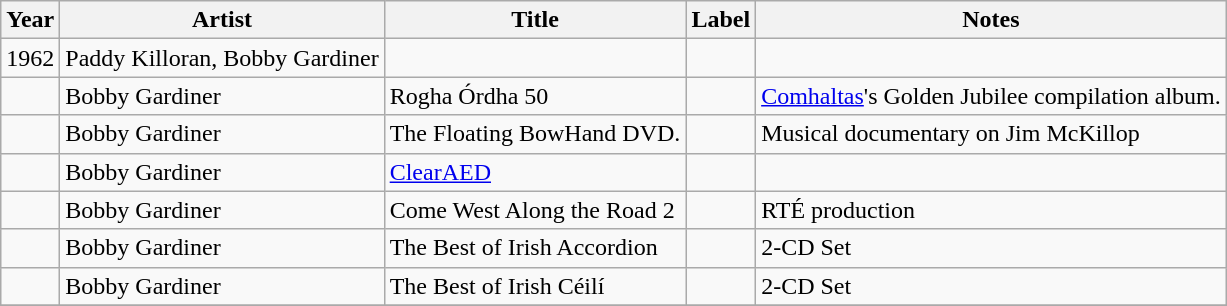<table class="wikitable">
<tr>
<th>Year</th>
<th>Artist</th>
<th>Title</th>
<th>Label</th>
<th>Notes</th>
</tr>
<tr>
<td>1962</td>
<td>Paddy Killoran, Bobby Gardiner</td>
<td></td>
<td></td>
<td></td>
</tr>
<tr>
<td></td>
<td>Bobby Gardiner</td>
<td>Rogha Órdha 50</td>
<td></td>
<td><a href='#'>Comhaltas</a>'s Golden Jubilee compilation album.</td>
</tr>
<tr>
<td></td>
<td>Bobby Gardiner</td>
<td>The Floating BowHand DVD.</td>
<td></td>
<td>Musical documentary on Jim McKillop</td>
</tr>
<tr>
<td></td>
<td>Bobby Gardiner</td>
<td><a href='#'>ClearAED</a></td>
<td></td>
<td></td>
</tr>
<tr>
<td></td>
<td>Bobby Gardiner</td>
<td>Come West Along the Road 2</td>
<td></td>
<td>RTÉ production</td>
</tr>
<tr>
<td></td>
<td>Bobby Gardiner</td>
<td>The Best of Irish Accordion</td>
<td></td>
<td>2-CD Set</td>
</tr>
<tr>
<td></td>
<td>Bobby Gardiner</td>
<td>The Best of Irish Céilí</td>
<td></td>
<td>2-CD Set</td>
</tr>
<tr>
</tr>
</table>
